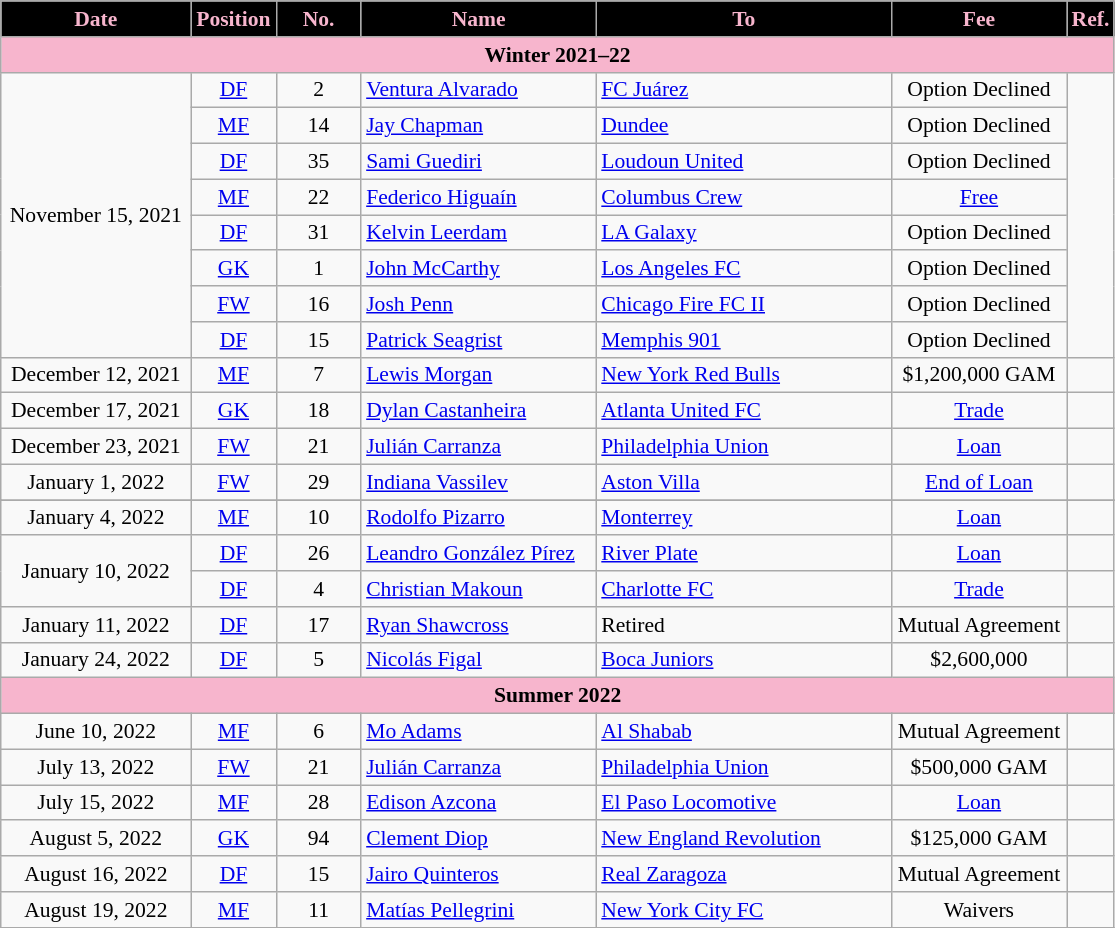<table class="wikitable"  style="text-align:center; font-size:90%; ">
<tr>
<th style="background:#000000; color:#F7B5CD; width:120px;">Date</th>
<th style="background:#000000; color:#F7B5CD; width:50px;">Position</th>
<th style="background:#000000; color:#F7B5CD; width:50px;">No.</th>
<th style="background:#000000; color:#F7B5CD; width:150px;">Name</th>
<th style="background:#000000; color:#F7B5CD; width:190px;">To</th>
<th style="background:#000000; color:#F7B5CD; width:110px;">Fee</th>
<th style="background:#000000; color:#F7B5CD; width:25px;">Ref.</th>
</tr>
<tr>
<th colspan="7" style="background:#F7B5CD; color:#000000; width:125px;">Winter 2021–22</th>
</tr>
<tr>
<td rowspan="8">November 15, 2021</td>
<td><a href='#'>DF</a></td>
<td>2</td>
<td align="left"> <a href='#'>Ventura Alvarado</a></td>
<td align="left"> <a href='#'>FC Juárez</a></td>
<td>Option Declined</td>
<td rowspan="8"></td>
</tr>
<tr>
<td><a href='#'>MF</a></td>
<td>14</td>
<td align="left"> <a href='#'>Jay Chapman</a></td>
<td align="left"> <a href='#'>Dundee</a></td>
<td>Option Declined</td>
</tr>
<tr>
<td><a href='#'>DF</a></td>
<td>35</td>
<td align="left"> <a href='#'>Sami Guediri</a></td>
<td align="left"> <a href='#'>Loudoun United</a></td>
<td>Option Declined</td>
</tr>
<tr>
<td><a href='#'>MF</a></td>
<td>22</td>
<td align="left"> <a href='#'>Federico Higuaín</a></td>
<td align="left"> <a href='#'>Columbus Crew</a></td>
<td><a href='#'>Free</a></td>
</tr>
<tr>
<td><a href='#'>DF</a></td>
<td>31</td>
<td align="left"> <a href='#'>Kelvin Leerdam</a></td>
<td align="left"> <a href='#'>LA Galaxy</a></td>
<td>Option Declined</td>
</tr>
<tr>
<td><a href='#'>GK</a></td>
<td>1</td>
<td align="left"> <a href='#'>John McCarthy</a></td>
<td align="left"> <a href='#'>Los Angeles FC</a></td>
<td>Option Declined</td>
</tr>
<tr>
<td><a href='#'>FW</a></td>
<td>16</td>
<td align="left"> <a href='#'>Josh Penn</a></td>
<td align="left"> <a href='#'>Chicago Fire FC II</a></td>
<td>Option Declined</td>
</tr>
<tr>
<td><a href='#'>DF</a></td>
<td>15</td>
<td align="left"> <a href='#'>Patrick Seagrist</a></td>
<td align="left"> <a href='#'>Memphis 901</a></td>
<td>Option Declined</td>
</tr>
<tr>
<td>December 12, 2021</td>
<td><a href='#'>MF</a></td>
<td>7</td>
<td align="left"> <a href='#'>Lewis Morgan</a></td>
<td align="left"> <a href='#'>New York Red Bulls</a></td>
<td>$1,200,000 GAM</td>
<td></td>
</tr>
<tr>
<td>December 17, 2021</td>
<td><a href='#'>GK</a></td>
<td>18</td>
<td align="left"> <a href='#'>Dylan Castanheira</a></td>
<td align="left"> <a href='#'>Atlanta United FC</a></td>
<td><a href='#'>Trade</a></td>
<td></td>
</tr>
<tr>
<td>December 23, 2021</td>
<td><a href='#'>FW</a></td>
<td>21</td>
<td align="left"> <a href='#'>Julián Carranza</a></td>
<td align="left"> <a href='#'>Philadelphia Union</a></td>
<td><a href='#'>Loan</a></td>
<td></td>
</tr>
<tr>
<td>January 1, 2022</td>
<td><a href='#'>FW</a></td>
<td>29</td>
<td align="left"> <a href='#'>Indiana Vassilev</a></td>
<td align="left"> <a href='#'>Aston Villa</a></td>
<td><a href='#'>End of Loan</a></td>
<td></td>
</tr>
<tr>
</tr>
<tr>
<td>January 4, 2022</td>
<td><a href='#'>MF</a></td>
<td>10</td>
<td align="left"> <a href='#'>Rodolfo Pizarro</a></td>
<td align="left"> <a href='#'>Monterrey</a></td>
<td><a href='#'>Loan</a></td>
<td></td>
</tr>
<tr>
<td rowspan="2">January 10, 2022</td>
<td><a href='#'>DF</a></td>
<td>26</td>
<td align="left"> <a href='#'>Leandro González Pírez</a></td>
<td align="left"> <a href='#'>River Plate</a></td>
<td><a href='#'>Loan</a></td>
<td></td>
</tr>
<tr>
<td><a href='#'>DF</a></td>
<td>4</td>
<td align="left"> <a href='#'>Christian Makoun</a></td>
<td align="left"> <a href='#'>Charlotte FC</a></td>
<td><a href='#'>Trade</a></td>
<td></td>
</tr>
<tr>
<td>January 11, 2022</td>
<td><a href='#'>DF</a></td>
<td>17</td>
<td align="left"> <a href='#'>Ryan Shawcross</a></td>
<td align="left">Retired</td>
<td>Mutual Agreement</td>
<td></td>
</tr>
<tr>
<td>January 24, 2022</td>
<td><a href='#'>DF</a></td>
<td>5</td>
<td align="left"> <a href='#'>Nicolás Figal</a></td>
<td align="left"> <a href='#'>Boca Juniors</a></td>
<td>$2,600,000</td>
<td></td>
</tr>
<tr>
<th colspan="7" style="background:#F7B5CD; color:#000000; width:125px;">Summer 2022</th>
</tr>
<tr>
<td>June 10, 2022</td>
<td><a href='#'>MF</a></td>
<td>6</td>
<td align="left"> <a href='#'>Mo Adams</a></td>
<td align="left"> <a href='#'>Al Shabab</a></td>
<td>Mutual Agreement</td>
<td></td>
</tr>
<tr>
<td>July 13, 2022</td>
<td><a href='#'>FW</a></td>
<td>21</td>
<td align="left"> <a href='#'>Julián Carranza</a></td>
<td align="left"> <a href='#'>Philadelphia Union</a></td>
<td>$500,000 GAM</td>
<td></td>
</tr>
<tr>
<td>July 15, 2022</td>
<td><a href='#'>MF</a></td>
<td>28</td>
<td align="left"> <a href='#'>Edison Azcona</a></td>
<td align="left"> <a href='#'>El Paso Locomotive</a></td>
<td><a href='#'>Loan</a></td>
<td></td>
</tr>
<tr>
<td>August 5, 2022</td>
<td><a href='#'>GK</a></td>
<td>94</td>
<td align="left"> <a href='#'>Clement Diop</a></td>
<td align="left"> <a href='#'>New England Revolution</a></td>
<td>$125,000 GAM</td>
<td></td>
</tr>
<tr>
<td>August 16, 2022</td>
<td><a href='#'>DF</a></td>
<td>15</td>
<td align="left"> <a href='#'>Jairo Quinteros</a></td>
<td align="left"> <a href='#'>Real Zaragoza</a></td>
<td>Mutual Agreement</td>
<td></td>
</tr>
<tr>
<td>August 19, 2022</td>
<td><a href='#'>MF</a></td>
<td>11</td>
<td align="left"> <a href='#'>Matías Pellegrini</a></td>
<td align="left"> <a href='#'>New York City FC</a></td>
<td>Waivers</td>
<td></td>
</tr>
<tr>
</tr>
</table>
